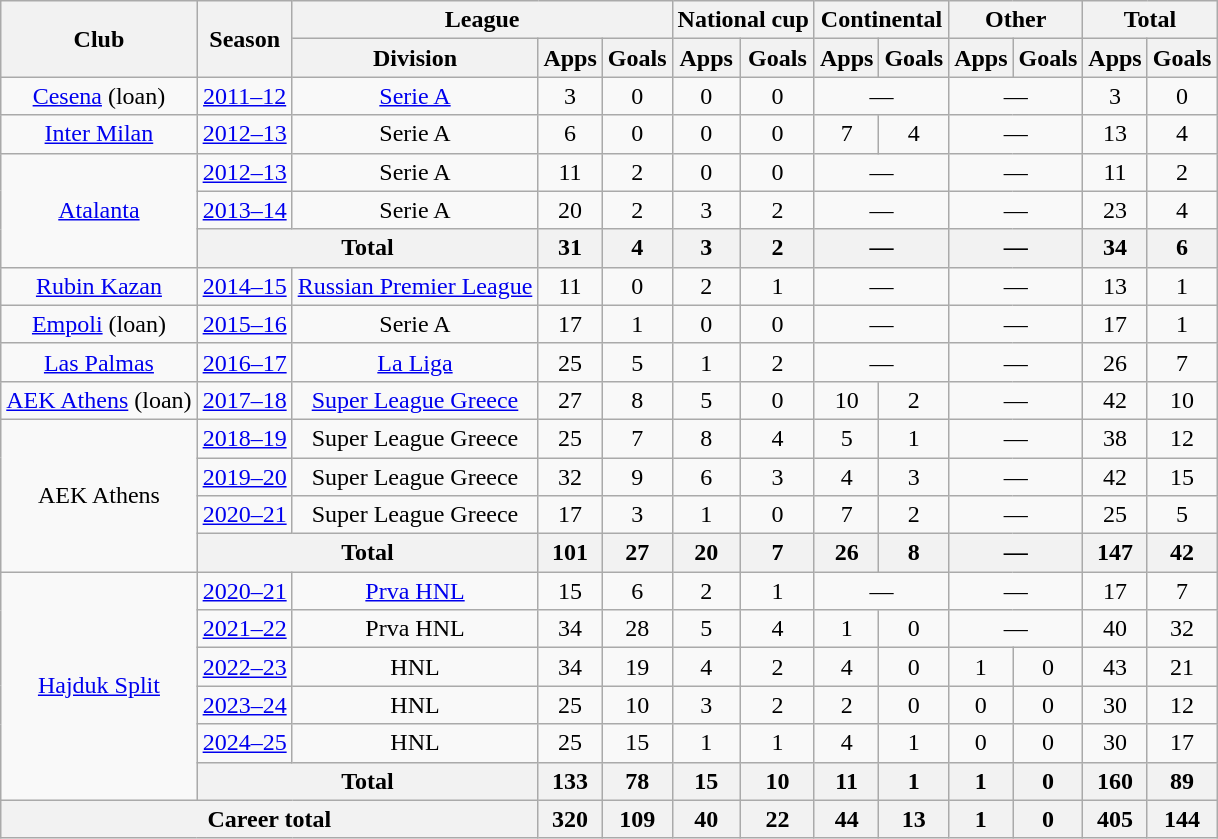<table class="wikitable" style="text-align:center">
<tr>
<th rowspan="2">Club</th>
<th rowspan="2">Season</th>
<th colspan="3">League</th>
<th colspan="2">National cup</th>
<th colspan="2">Continental</th>
<th colspan="2">Other</th>
<th colspan="2">Total</th>
</tr>
<tr>
<th>Division</th>
<th>Apps</th>
<th>Goals</th>
<th>Apps</th>
<th>Goals</th>
<th>Apps</th>
<th>Goals</th>
<th>Apps</th>
<th>Goals</th>
<th>Apps</th>
<th>Goals</th>
</tr>
<tr>
<td><a href='#'>Cesena</a> (loan)</td>
<td><a href='#'>2011–12</a></td>
<td><a href='#'>Serie A</a></td>
<td>3</td>
<td>0</td>
<td>0</td>
<td>0</td>
<td colspan="2">—</td>
<td colspan="2">—</td>
<td>3</td>
<td>0</td>
</tr>
<tr>
<td><a href='#'>Inter Milan</a></td>
<td><a href='#'>2012–13</a></td>
<td>Serie A</td>
<td>6</td>
<td>0</td>
<td>0</td>
<td>0</td>
<td>7</td>
<td>4</td>
<td colspan="2">—</td>
<td>13</td>
<td>4</td>
</tr>
<tr>
<td rowspan="3"><a href='#'>Atalanta</a></td>
<td><a href='#'>2012–13</a></td>
<td>Serie A</td>
<td>11</td>
<td>2</td>
<td>0</td>
<td>0</td>
<td colspan="2">—</td>
<td colspan="2">—</td>
<td>11</td>
<td>2</td>
</tr>
<tr>
<td><a href='#'>2013–14</a></td>
<td>Serie A</td>
<td>20</td>
<td>2</td>
<td>3</td>
<td>2</td>
<td colspan="2">—</td>
<td colspan="2">—</td>
<td>23</td>
<td>4</td>
</tr>
<tr>
<th colspan="2">Total</th>
<th>31</th>
<th>4</th>
<th>3</th>
<th>2</th>
<th colspan="2">—</th>
<th colspan="2">—</th>
<th>34</th>
<th>6</th>
</tr>
<tr>
<td><a href='#'>Rubin Kazan</a></td>
<td><a href='#'>2014–15</a></td>
<td><a href='#'>Russian Premier League</a></td>
<td>11</td>
<td>0</td>
<td>2</td>
<td>1</td>
<td colspan="2">—</td>
<td colspan="2">—</td>
<td>13</td>
<td>1</td>
</tr>
<tr>
<td><a href='#'>Empoli</a> (loan)</td>
<td><a href='#'>2015–16</a></td>
<td>Serie A</td>
<td>17</td>
<td>1</td>
<td>0</td>
<td>0</td>
<td colspan="2">—</td>
<td colspan="2">—</td>
<td>17</td>
<td>1</td>
</tr>
<tr>
<td><a href='#'>Las Palmas</a></td>
<td><a href='#'>2016–17</a></td>
<td><a href='#'>La Liga</a></td>
<td>25</td>
<td>5</td>
<td>1</td>
<td>2</td>
<td colspan="2">—</td>
<td colspan="2">—</td>
<td>26</td>
<td>7</td>
</tr>
<tr>
<td><a href='#'>AEK Athens</a> (loan)</td>
<td><a href='#'>2017–18</a></td>
<td><a href='#'>Super League Greece</a></td>
<td>27</td>
<td>8</td>
<td>5</td>
<td>0</td>
<td>10</td>
<td>2</td>
<td colspan="2">—</td>
<td>42</td>
<td>10</td>
</tr>
<tr>
<td rowspan="4">AEK Athens</td>
<td><a href='#'>2018–19</a></td>
<td>Super League Greece</td>
<td>25</td>
<td>7</td>
<td>8</td>
<td>4</td>
<td>5</td>
<td>1</td>
<td colspan="2">—</td>
<td>38</td>
<td>12</td>
</tr>
<tr>
<td><a href='#'>2019–20</a></td>
<td>Super League Greece</td>
<td>32</td>
<td>9</td>
<td>6</td>
<td>3</td>
<td>4</td>
<td>3</td>
<td colspan="2">—</td>
<td>42</td>
<td>15</td>
</tr>
<tr>
<td><a href='#'>2020–21</a></td>
<td>Super League Greece</td>
<td>17</td>
<td>3</td>
<td>1</td>
<td>0</td>
<td>7</td>
<td>2</td>
<td colspan="2">—</td>
<td>25</td>
<td>5</td>
</tr>
<tr>
<th colspan="2">Total</th>
<th>101</th>
<th>27</th>
<th>20</th>
<th>7</th>
<th>26</th>
<th>8</th>
<th colspan="2">—</th>
<th>147</th>
<th>42</th>
</tr>
<tr>
<td rowspan="6"><a href='#'>Hajduk Split</a></td>
<td><a href='#'>2020–21</a></td>
<td><a href='#'>Prva HNL</a></td>
<td>15</td>
<td>6</td>
<td>2</td>
<td>1</td>
<td colspan="2">—</td>
<td colspan="2">—</td>
<td>17</td>
<td>7</td>
</tr>
<tr>
<td><a href='#'>2021–22</a></td>
<td>Prva HNL</td>
<td>34</td>
<td>28</td>
<td>5</td>
<td>4</td>
<td>1</td>
<td>0</td>
<td colspan="2">—</td>
<td>40</td>
<td>32</td>
</tr>
<tr>
<td><a href='#'>2022–23</a></td>
<td>HNL</td>
<td>34</td>
<td>19</td>
<td>4</td>
<td>2</td>
<td>4</td>
<td>0</td>
<td>1</td>
<td>0</td>
<td>43</td>
<td>21</td>
</tr>
<tr>
<td><a href='#'>2023–24</a></td>
<td>HNL</td>
<td>25</td>
<td>10</td>
<td>3</td>
<td>2</td>
<td>2</td>
<td>0</td>
<td>0</td>
<td>0</td>
<td>30</td>
<td>12</td>
</tr>
<tr>
<td><a href='#'>2024–25</a></td>
<td>HNL</td>
<td>25</td>
<td>15</td>
<td>1</td>
<td>1</td>
<td>4</td>
<td>1</td>
<td>0</td>
<td>0</td>
<td>30</td>
<td>17</td>
</tr>
<tr>
<th colspan="2">Total</th>
<th>133</th>
<th>78</th>
<th>15</th>
<th>10</th>
<th>11</th>
<th>1</th>
<th>1</th>
<th>0</th>
<th>160</th>
<th>89</th>
</tr>
<tr>
<th colspan="3">Career total</th>
<th>320</th>
<th>109</th>
<th>40</th>
<th>22</th>
<th>44</th>
<th>13</th>
<th>1</th>
<th>0</th>
<th>405</th>
<th>144</th>
</tr>
</table>
